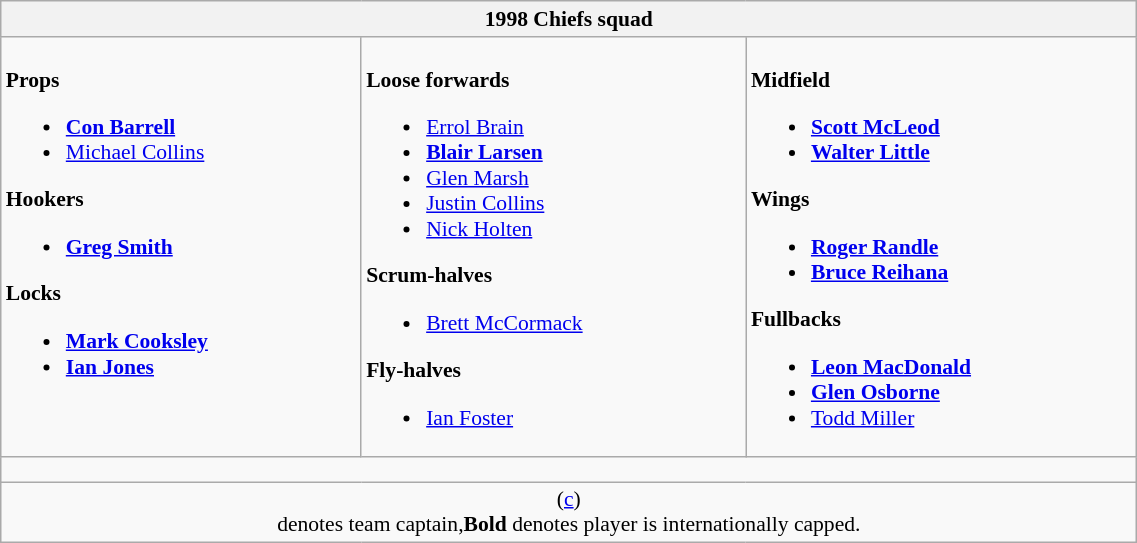<table class="wikitable" style="text-align:left; font-size:90%;width:60%">
<tr>
<th colspan="100%">1998 Chiefs squad</th>
</tr>
<tr valign="top">
<td><br><strong>Props</strong><ul><li> <strong><a href='#'>Con Barrell</a></strong></li><li> <a href='#'>Michael Collins</a></li></ul><strong>Hookers</strong><ul><li> <strong><a href='#'>Greg Smith</a></strong></li></ul><strong>Locks</strong><ul><li> <strong><a href='#'>Mark Cooksley</a></strong></li><li> <strong><a href='#'>Ian Jones</a></strong></li></ul></td>
<td><br><strong>Loose forwards</strong><ul><li> <a href='#'>Errol Brain</a></li><li> <strong><a href='#'>Blair Larsen</a></strong></li><li> <a href='#'>Glen Marsh</a></li><li> <a href='#'>Justin Collins</a></li><li> <a href='#'>Nick Holten</a></li></ul><strong>Scrum-halves</strong><ul><li> <a href='#'>Brett McCormack</a></li></ul><strong>Fly-halves</strong><ul><li> <a href='#'>Ian Foster</a></li></ul></td>
<td><br><strong>Midfield</strong><ul><li> <strong><a href='#'>Scott McLeod</a></strong></li><li> <strong><a href='#'>Walter Little</a></strong></li></ul><strong>Wings</strong><ul><li> <strong><a href='#'>Roger Randle</a></strong></li><li> <strong><a href='#'>Bruce Reihana</a></strong></li></ul><strong>Fullbacks</strong><ul><li> <strong><a href='#'>Leon MacDonald</a></strong></li><li> <strong><a href='#'>Glen Osborne</a></strong></li><li> <a href='#'>Todd Miller</a></li></ul></td>
</tr>
<tr>
<td colspan="100%" style="height:10px"></td>
</tr>
<tr>
<td colspan="100%" style="text-align:center">(<a href='#'>c</a>)<br>denotes team captain,<strong>Bold</strong> denotes player is internationally capped.</td>
</tr>
</table>
